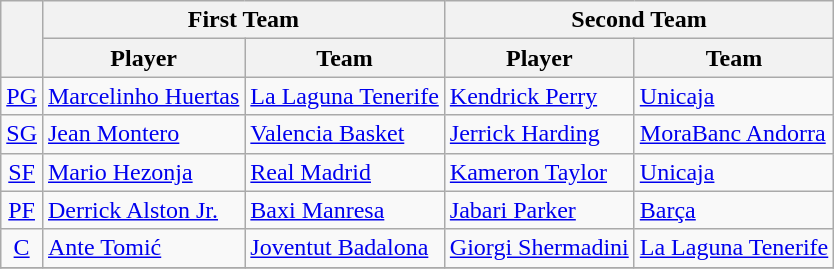<table class="wikitable">
<tr>
<th rowspan="2"></th>
<th colspan="2">First Team</th>
<th colspan="2">Second Team</th>
</tr>
<tr>
<th style="text-align:center;">Player</th>
<th style="text-align:center;">Team</th>
<th style="text-align:center;">Player</th>
<th style="text-align:center;">Team</th>
</tr>
<tr>
<td style="text-align:center;"><a href='#'>PG</a></td>
<td> <a href='#'>Marcelinho Huertas</a></td>
<td><a href='#'>La Laguna Tenerife</a></td>
<td> <a href='#'>Kendrick Perry</a></td>
<td><a href='#'>Unicaja</a></td>
</tr>
<tr>
<td style="text-align:center;"><a href='#'>SG</a></td>
<td> <a href='#'>Jean Montero</a></td>
<td><a href='#'>Valencia Basket</a></td>
<td> <a href='#'>Jerrick Harding</a></td>
<td><a href='#'>MoraBanc Andorra</a></td>
</tr>
<tr>
<td style="text-align:center;"><a href='#'>SF</a></td>
<td> <a href='#'>Mario Hezonja</a></td>
<td><a href='#'>Real Madrid</a></td>
<td> <a href='#'>Kameron Taylor</a></td>
<td><a href='#'>Unicaja</a></td>
</tr>
<tr>
<td style="text-align:center;"><a href='#'>PF</a></td>
<td> <a href='#'>Derrick Alston Jr.</a></td>
<td><a href='#'>Baxi Manresa</a></td>
<td> <a href='#'>Jabari Parker</a></td>
<td><a href='#'>Barça</a></td>
</tr>
<tr>
<td style="text-align:center;"><a href='#'>C</a></td>
<td> <a href='#'>Ante Tomić</a></td>
<td><a href='#'>Joventut Badalona</a></td>
<td> <a href='#'>Giorgi Shermadini</a></td>
<td><a href='#'>La Laguna Tenerife</a></td>
</tr>
<tr>
</tr>
</table>
